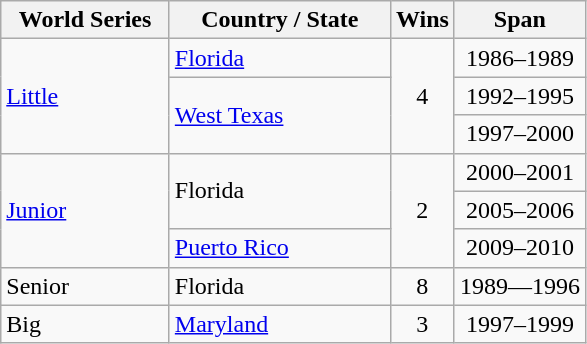<table class="wikitable">
<tr>
<th width=105>World Series</th>
<th width=140>Country / State</th>
<th>Wins</th>
<th>Span</th>
</tr>
<tr>
<td rowspan=3><a href='#'>Little</a></td>
<td> <a href='#'>Florida</a></td>
<td rowspan=3 align="center">4</td>
<td align="center">1986–1989</td>
</tr>
<tr>
<td rowspan=2> <a href='#'>West Texas</a></td>
<td align="center">1992–1995</td>
</tr>
<tr>
<td align="center">1997–2000</td>
</tr>
<tr>
<td rowspan=3><a href='#'>Junior</a></td>
<td rowspan=2> Florida</td>
<td rowspan=3 align="center">2</td>
<td align="center">2000–2001</td>
</tr>
<tr>
<td align="center">2005–2006</td>
</tr>
<tr>
<td> <a href='#'>Puerto Rico</a></td>
<td align="center">2009–2010</td>
</tr>
<tr>
<td>Senior</td>
<td> Florida</td>
<td align="center">8</td>
<td align="center">1989—1996</td>
</tr>
<tr>
<td>Big</td>
<td> <a href='#'>Maryland</a></td>
<td align="center">3</td>
<td align="center">1997–1999</td>
</tr>
</table>
